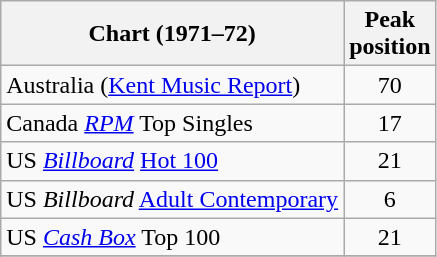<table class="wikitable sortable">
<tr>
<th>Chart (1971–72)</th>
<th>Peak<br>position</th>
</tr>
<tr>
<td>Australia (<a href='#'>Kent Music Report</a>)</td>
<td align="center">70</td>
</tr>
<tr>
<td>Canada <em><a href='#'>RPM</a></em> Top Singles</td>
<td style="text-align:center;">17</td>
</tr>
<tr>
<td>US <em><a href='#'>Billboard</a></em> <a href='#'>Hot 100</a></td>
<td style="text-align:center;">21</td>
</tr>
<tr>
<td>US <em>Billboard</em> <a href='#'>Adult Contemporary</a></td>
<td style="text-align:center;">6</td>
</tr>
<tr>
<td>US <a href='#'><em>Cash Box</em></a> Top 100</td>
<td align="center">21</td>
</tr>
<tr>
</tr>
</table>
